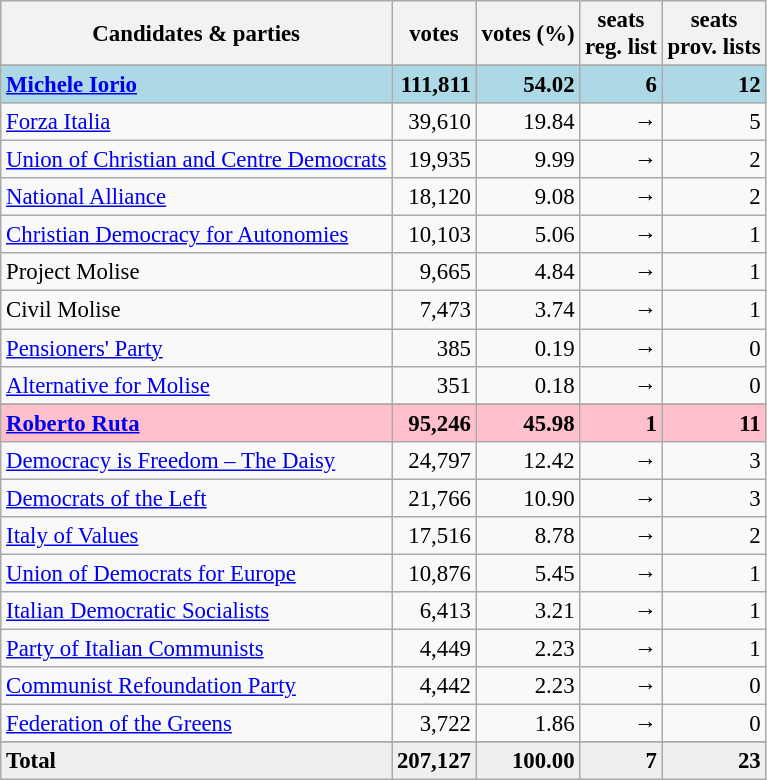<table class="wikitable" style="font-size:95%">
<tr bgcolor="EFEFEF">
<th>Candidates & parties</th>
<th>votes</th>
<th>votes (%)</th>
<th>seats<br>reg. list</th>
<th>seats<br>prov. lists</th>
</tr>
<tr>
</tr>
<tr bgcolor="lightblue">
<td><strong><a href='#'>Michele Iorio</a></strong></td>
<td align=right><strong>111,811</strong></td>
<td align=right><strong>54.02</strong></td>
<td align=right><strong>6</strong></td>
<td align=right><strong>12</strong></td>
</tr>
<tr>
<td><a href='#'>Forza Italia</a></td>
<td align=right>39,610</td>
<td align=right>19.84</td>
<td align=right>→</td>
<td align=right>5</td>
</tr>
<tr>
<td><a href='#'>Union of Christian and Centre Democrats</a></td>
<td align=right>19,935</td>
<td align=right>9.99</td>
<td align=right>→</td>
<td align=right>2</td>
</tr>
<tr>
<td><a href='#'>National Alliance</a></td>
<td align=right>18,120</td>
<td align=right>9.08</td>
<td align=right>→</td>
<td align=right>2</td>
</tr>
<tr>
<td><a href='#'>Christian Democracy for Autonomies</a></td>
<td align=right>10,103</td>
<td align=right>5.06</td>
<td align=right>→</td>
<td align=right>1</td>
</tr>
<tr>
<td>Project Molise</td>
<td align=right>9,665</td>
<td align=right>4.84</td>
<td align=right>→</td>
<td align=right>1</td>
</tr>
<tr>
<td>Civil Molise</td>
<td align=right>7,473</td>
<td align=right>3.74</td>
<td align=right>→</td>
<td align=right>1</td>
</tr>
<tr>
<td><a href='#'>Pensioners' Party</a></td>
<td align=right>385</td>
<td align=right>0.19</td>
<td align=right>→</td>
<td align=right>0</td>
</tr>
<tr>
<td><a href='#'>Alternative for Molise</a></td>
<td align=right>351</td>
<td align=right>0.18</td>
<td align=right>→</td>
<td align=right>0</td>
</tr>
<tr>
</tr>
<tr bgcolor="pink">
<td><strong><a href='#'>Roberto Ruta</a></strong></td>
<td align=right><strong>95,246</strong></td>
<td align=right><strong>45.98</strong></td>
<td align=right><strong>1</strong></td>
<td align=right><strong>11</strong></td>
</tr>
<tr>
<td><a href='#'>Democracy is Freedom – The Daisy</a></td>
<td align=right>24,797</td>
<td align=right>12.42</td>
<td align=right>→</td>
<td align=right>3</td>
</tr>
<tr>
<td><a href='#'>Democrats of the Left</a></td>
<td align=right>21,766</td>
<td align=right>10.90</td>
<td align=right>→</td>
<td align=right>3</td>
</tr>
<tr>
<td><a href='#'>Italy of Values</a></td>
<td align=right>17,516</td>
<td align=right>8.78</td>
<td align=right>→</td>
<td align=right>2</td>
</tr>
<tr>
<td><a href='#'>Union of Democrats for Europe</a></td>
<td align=right>10,876</td>
<td align=right>5.45</td>
<td align=right>→</td>
<td align=right>1</td>
</tr>
<tr>
<td><a href='#'>Italian Democratic Socialists</a></td>
<td align=right>6,413</td>
<td align=right>3.21</td>
<td align=right>→</td>
<td align=right>1</td>
</tr>
<tr>
<td><a href='#'>Party of Italian Communists</a></td>
<td align=right>4,449</td>
<td align=right>2.23</td>
<td align=right>→</td>
<td align=right>1</td>
</tr>
<tr>
<td><a href='#'>Communist Refoundation Party</a></td>
<td align=right>4,442</td>
<td align=right>2.23</td>
<td align=right>→</td>
<td align=right>0</td>
</tr>
<tr>
<td><a href='#'>Federation of the Greens</a></td>
<td align=right>3,722</td>
<td align=right>1.86</td>
<td align=right>→</td>
<td align=right>0</td>
</tr>
<tr>
</tr>
<tr bgcolor="EFEFEF">
<td><strong>Total</strong></td>
<td align=right><strong>207,127</strong></td>
<td align=right><strong>100.00</strong></td>
<td align=right><strong>7</strong></td>
<td align=right><strong>23</strong></td>
</tr>
</table>
